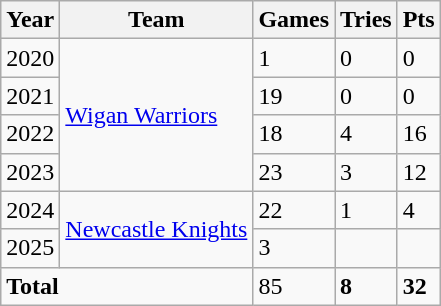<table class="wikitable">
<tr>
<th>Year</th>
<th>Team</th>
<th>Games</th>
<th>Tries</th>
<th>Pts</th>
</tr>
<tr>
<td>2020</td>
<td rowspan="4"> <a href='#'>Wigan Warriors</a></td>
<td>1</td>
<td>0</td>
<td>0</td>
</tr>
<tr>
<td>2021</td>
<td>19</td>
<td>0</td>
<td>0</td>
</tr>
<tr>
<td>2022</td>
<td>18</td>
<td>4</td>
<td>16</td>
</tr>
<tr>
<td>2023</td>
<td>23</td>
<td>3</td>
<td>12</td>
</tr>
<tr>
<td>2024</td>
<td rowspan="2"> <a href='#'>Newcastle Knights</a></td>
<td>22</td>
<td>1</td>
<td>4</td>
</tr>
<tr>
<td>2025</td>
<td>3</td>
<td></td>
<td></td>
</tr>
<tr>
<td colspan="2"><strong>Total</strong></td>
<td>85</td>
<td><strong>8</strong></td>
<td><strong>32</strong></td>
</tr>
</table>
